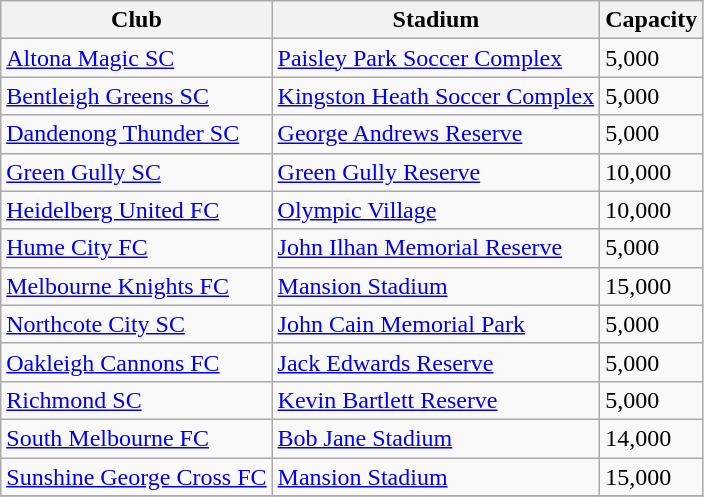<table class="wikitable sortable">
<tr>
<th>Club</th>
<th>Stadium</th>
<th>Capacity</th>
</tr>
<tr>
<td><a href='#'>Altona Magic SC</a></td>
<td><a href='#'>Paisley Park Soccer Complex</a></td>
<td>5,000</td>
</tr>
<tr>
<td><a href='#'>Bentleigh Greens SC</a></td>
<td><a href='#'>Kingston Heath Soccer Complex</a></td>
<td>5,000</td>
</tr>
<tr>
<td><a href='#'>Dandenong Thunder SC</a></td>
<td><a href='#'>George Andrews Reserve</a></td>
<td>5,000</td>
</tr>
<tr>
<td><a href='#'>Green Gully SC</a></td>
<td><a href='#'>Green Gully Reserve</a></td>
<td>10,000</td>
</tr>
<tr>
<td><a href='#'>Heidelberg United FC</a></td>
<td><a href='#'>Olympic Village</a></td>
<td>10,000</td>
</tr>
<tr>
<td><a href='#'>Hume City FC</a></td>
<td><a href='#'>John Ilhan Memorial Reserve</a></td>
<td>5,000</td>
</tr>
<tr>
<td><a href='#'>Melbourne Knights FC</a></td>
<td><a href='#'>Mansion Stadium</a></td>
<td>15,000</td>
</tr>
<tr>
<td><a href='#'>Northcote City SC</a></td>
<td><a href='#'>John Cain Memorial Park</a></td>
<td>5,000</td>
</tr>
<tr>
<td><a href='#'>Oakleigh Cannons FC</a></td>
<td><a href='#'>Jack Edwards Reserve</a></td>
<td>5,000</td>
</tr>
<tr>
<td><a href='#'>Richmond SC</a></td>
<td><a href='#'>Kevin Bartlett Reserve</a></td>
<td>5,000</td>
</tr>
<tr>
<td><a href='#'>South Melbourne FC</a></td>
<td><a href='#'>Bob Jane Stadium</a></td>
<td>14,000</td>
</tr>
<tr>
<td><a href='#'>Sunshine George Cross FC</a></td>
<td><a href='#'>Mansion Stadium</a></td>
<td>15,000</td>
</tr>
<tr>
</tr>
</table>
